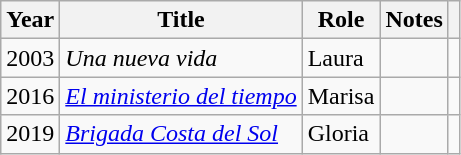<table class="wikitable sortable">
<tr>
<th>Year</th>
<th>Title</th>
<th>Role</th>
<th class="unsortable">Notes</th>
<th class="unsortable"></th>
</tr>
<tr>
<td align = "center">2003</td>
<td><em>Una nueva vida</em></td>
<td>Laura</td>
<td></td>
<td align = "center"></td>
</tr>
<tr>
<td align = "center">2016</td>
<td><em><a href='#'>El ministerio del tiempo</a></em></td>
<td>Marisa</td>
<td></td>
<td align = "center"></td>
</tr>
<tr>
<td align = "center">2019</td>
<td><em><a href='#'>Brigada Costa del Sol</a></em></td>
<td>Gloria</td>
<td></td>
<td align = "center"></td>
</tr>
</table>
